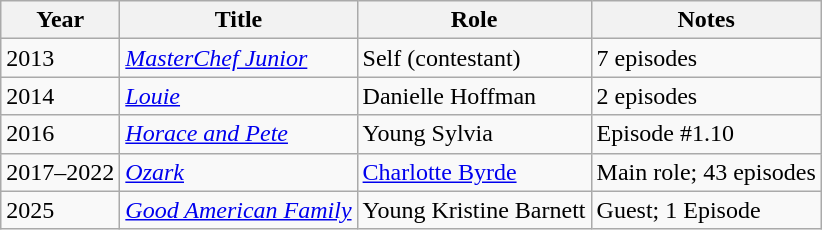<table class="wikitable sortable">
<tr>
<th>Year</th>
<th>Title</th>
<th>Role</th>
<th class="unsortable">Notes</th>
</tr>
<tr>
<td>2013</td>
<td><em><a href='#'>MasterChef Junior</a></em></td>
<td>Self (contestant)</td>
<td>7 episodes</td>
</tr>
<tr>
<td>2014</td>
<td><a href='#'><em>Louie</em></a></td>
<td>Danielle Hoffman</td>
<td>2 episodes</td>
</tr>
<tr>
<td>2016</td>
<td><em><a href='#'>Horace and Pete</a></em></td>
<td>Young Sylvia</td>
<td>Episode #1.10</td>
</tr>
<tr>
<td>2017–2022</td>
<td><a href='#'><em>Ozark</em></a></td>
<td><a href='#'>Charlotte Byrde</a></td>
<td>Main role; 43 episodes</td>
</tr>
<tr>
<td>2025</td>
<td><em><a href='#'>Good American Family</a></em></td>
<td>Young Kristine Barnett</td>
<td>Guest; 1 Episode</td>
</tr>
</table>
